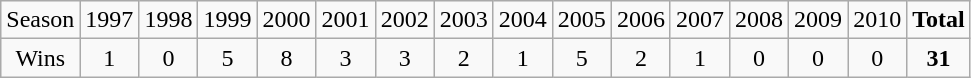<table class="wikitable sortable">
<tr>
<td>Season</td>
<td>1997</td>
<td>1998</td>
<td>1999</td>
<td>2000</td>
<td>2001</td>
<td>2002</td>
<td>2003</td>
<td>2004</td>
<td>2005</td>
<td>2006</td>
<td>2007</td>
<td>2008</td>
<td>2009</td>
<td>2010</td>
<td><strong>Total</strong></td>
</tr>
<tr align=center>
<td>Wins</td>
<td>1</td>
<td>0</td>
<td>5</td>
<td>8</td>
<td>3</td>
<td>3</td>
<td>2</td>
<td>1</td>
<td>5</td>
<td>2</td>
<td>1</td>
<td>0</td>
<td>0</td>
<td>0</td>
<td><strong>31</strong></td>
</tr>
</table>
